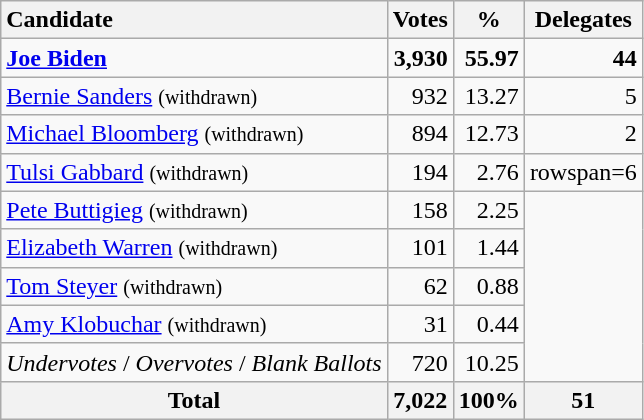<table class="wikitable sortable" style="text-align:right;">
<tr>
<th style="text-align:left;">Candidate</th>
<th>Votes</th>
<th>%</th>
<th>Delegates</th>
</tr>
<tr>
<td style="text-align:left;" data-sort-value="Biden, Joe"><strong><a href='#'>Joe Biden</a></strong></td>
<td><strong>3,930</strong></td>
<td><strong>55.97</strong></td>
<td><strong>44</strong></td>
</tr>
<tr>
<td style="text-align:left;" data-sort-value="Sanders, Bernie"><a href='#'>Bernie Sanders</a> <small>(withdrawn)</small></td>
<td>932</td>
<td>13.27</td>
<td>5</td>
</tr>
<tr>
<td style="text-align:left;" data-sort-value="Bloomberg, Michael"><a href='#'>Michael Bloomberg</a> <small>(withdrawn)</small></td>
<td>894</td>
<td>12.73</td>
<td>2</td>
</tr>
<tr>
<td style="text-align:left;" data-sort-value="Gabbard, Tulsi"><a href='#'>Tulsi Gabbard</a> <small>(withdrawn)</small></td>
<td>194</td>
<td>2.76</td>
<td>rowspan=6 </td>
</tr>
<tr>
<td style="text-align:left;" data-sort-value="Buttigieg, Pete"><a href='#'>Pete Buttigieg</a> <small>(withdrawn)</small></td>
<td>158</td>
<td>2.25</td>
</tr>
<tr>
<td style="text-align:left;" data-sort-value="Warren, Elizabeth"><a href='#'>Elizabeth Warren</a> <small>(withdrawn)</small></td>
<td>101</td>
<td>1.44</td>
</tr>
<tr>
<td style="text-align:left;" data-sort-value="Steyer, Tom"><a href='#'>Tom Steyer</a> <small>(withdrawn)</small></td>
<td>62</td>
<td>0.88</td>
</tr>
<tr>
<td style="text-align:left;" data-sort-value="Klobuchar, Amy"><a href='#'>Amy Klobuchar</a> <small>(withdrawn)</small></td>
<td>31</td>
<td>0.44</td>
</tr>
<tr>
<td style="text-align:left;" data-sort-value="ZZ"><em>Undervotes</em> / <em>Overvotes</em> / <em>Blank Ballots</em></td>
<td>720</td>
<td>10.25</td>
</tr>
<tr>
<th>Total</th>
<th>7,022</th>
<th>100%</th>
<th>51</th>
</tr>
</table>
